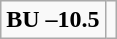<table class="wikitable" style="border: none;">
<tr align="center">
</tr>
<tr align="center">
<td><strong>BU –10.5</strong></td>
<td></td>
</tr>
</table>
